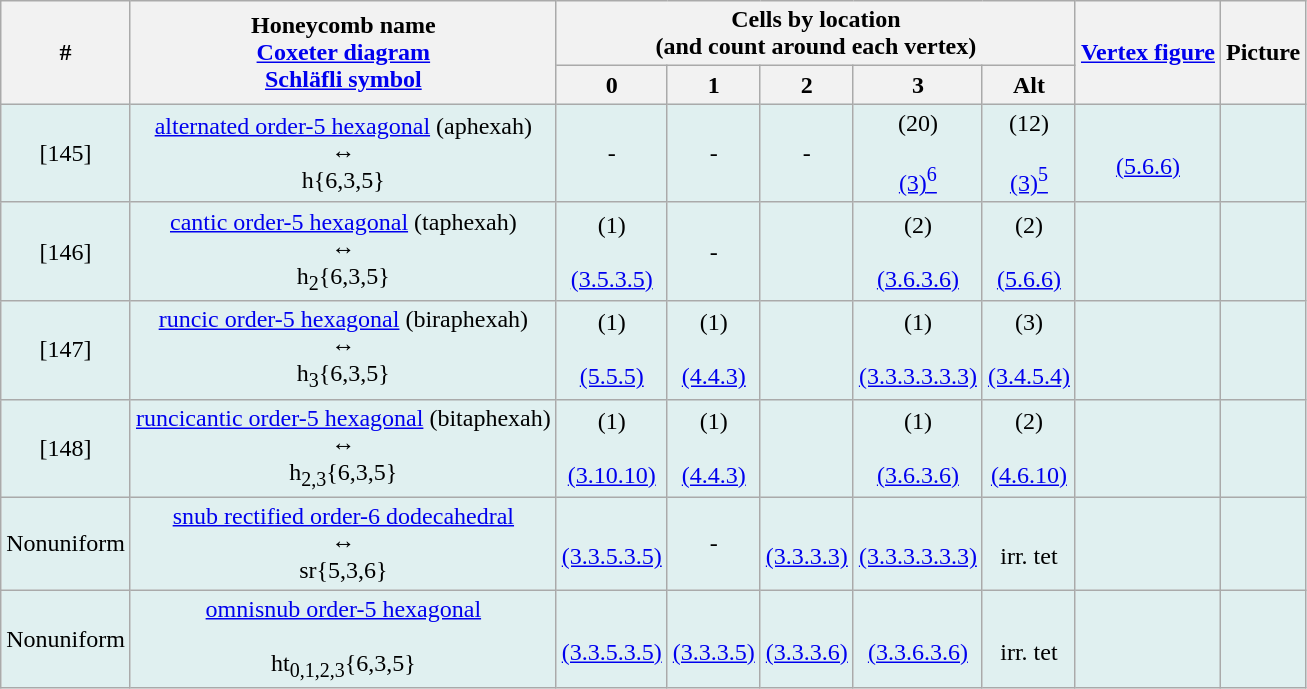<table class="wikitable">
<tr>
<th rowspan="2">#</th>
<th rowspan="2">Honeycomb name<br><a href='#'>Coxeter diagram</a><br><a href='#'>Schläfli symbol</a></th>
<th colspan="5">Cells by location<br>(and count around each vertex)</th>
<th rowspan="2"><a href='#'>Vertex figure</a></th>
<th rowspan="2">Picture</th>
</tr>
<tr align=center>
<th>0<br></th>
<th>1<br></th>
<th>2<br></th>
<th>3<br></th>
<th>Alt</th>
</tr>
<tr align=center BGCOLOR="#e0f0f0">
<td>[145]</td>
<td><a href='#'>alternated order-5 hexagonal</a> (aphexah)<br> ↔ <br>h{6,3,5}</td>
<td>-</td>
<td>-</td>
<td>-</td>
<td>(20)<br><br><a href='#'>(3)<sup>6</sup></a></td>
<td>(12)<br><br><a href='#'>(3)<sup>5</sup></a></td>
<td> <br><a href='#'>(5.6.6)</a></td>
<td></td>
</tr>
<tr align=center BGCOLOR="#e0f0f0">
<td>[146]</td>
<td><a href='#'>cantic order-5 hexagonal</a> (taphexah)<br> ↔ <br>h<sub>2</sub>{6,3,5}</td>
<td>(1)<br><br><a href='#'>(3.5.3.5)</a></td>
<td>-</td>
<td></td>
<td>(2)<br><br><a href='#'>(3.6.3.6)</a></td>
<td>(2)<br><br><a href='#'>(5.6.6)</a></td>
<td></td>
<td></td>
</tr>
<tr align=center BGCOLOR="#e0f0f0">
<td>[147]</td>
<td><a href='#'>runcic order-5 hexagonal</a> (biraphexah)<br> ↔ <br>h<sub>3</sub>{6,3,5}</td>
<td>(1)<br><br><a href='#'>(5.5.5)</a></td>
<td>(1)<br><br><a href='#'>(4.4.3)</a></td>
<td></td>
<td>(1)<br><br><a href='#'>(3.3.3.3.3.3)</a></td>
<td>(3)<br><br><a href='#'>(3.4.5.4)</a></td>
<td></td>
<td></td>
</tr>
<tr align=center BGCOLOR="#e0f0f0">
<td>[148]</td>
<td><a href='#'>runcicantic order-5 hexagonal</a> (bitaphexah)<br> ↔ <br>h<sub>2,3</sub>{6,3,5}</td>
<td>(1)<br><br><a href='#'>(3.10.10)</a></td>
<td>(1)<br><br><a href='#'>(4.4.3)</a></td>
<td></td>
<td>(1)<br><br><a href='#'>(3.6.3.6)</a></td>
<td>(2)<br><br><a href='#'>(4.6.10)</a></td>
<td></td>
<td></td>
</tr>
<tr align=center BGCOLOR="#e0f0f0">
<td>Nonuniform</td>
<td><a href='#'>snub rectified order-6 dodecahedral</a><br> ↔ <br>sr{5,3,6}</td>
<td><br><a href='#'>(3.3.5.3.5)</a><br></td>
<td>-</td>
<td><br><a href='#'>(3.3.3.3)</a><br></td>
<td><br><a href='#'>(3.3.3.3.3.3)</a><br></td>
<td><br>irr. tet</td>
<td></td>
<td></td>
</tr>
<tr align=center BGCOLOR="#e0f0f0">
<td>Nonuniform</td>
<td><a href='#'>omnisnub order-5 hexagonal</a><br><br>ht<sub>0,1,2,3</sub>{6,3,5}</td>
<td><br><a href='#'>(3.3.5.3.5)</a><br></td>
<td><br><a href='#'>(3.3.3.5)</a><br></td>
<td><br><a href='#'>(3.3.3.6)</a><br></td>
<td><br><a href='#'>(3.3.6.3.6)</a><br></td>
<td><br>irr. tet</td>
<td></td>
<td></td>
</tr>
</table>
